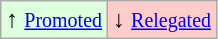<table class="wikitable" align="center">
<tr>
<td style="background:#ddffdd">↑ <small><a href='#'>Promoted</a></small></td>
<td style="background:#ffcccc">↓ <small><a href='#'>Relegated</a></small></td>
</tr>
</table>
